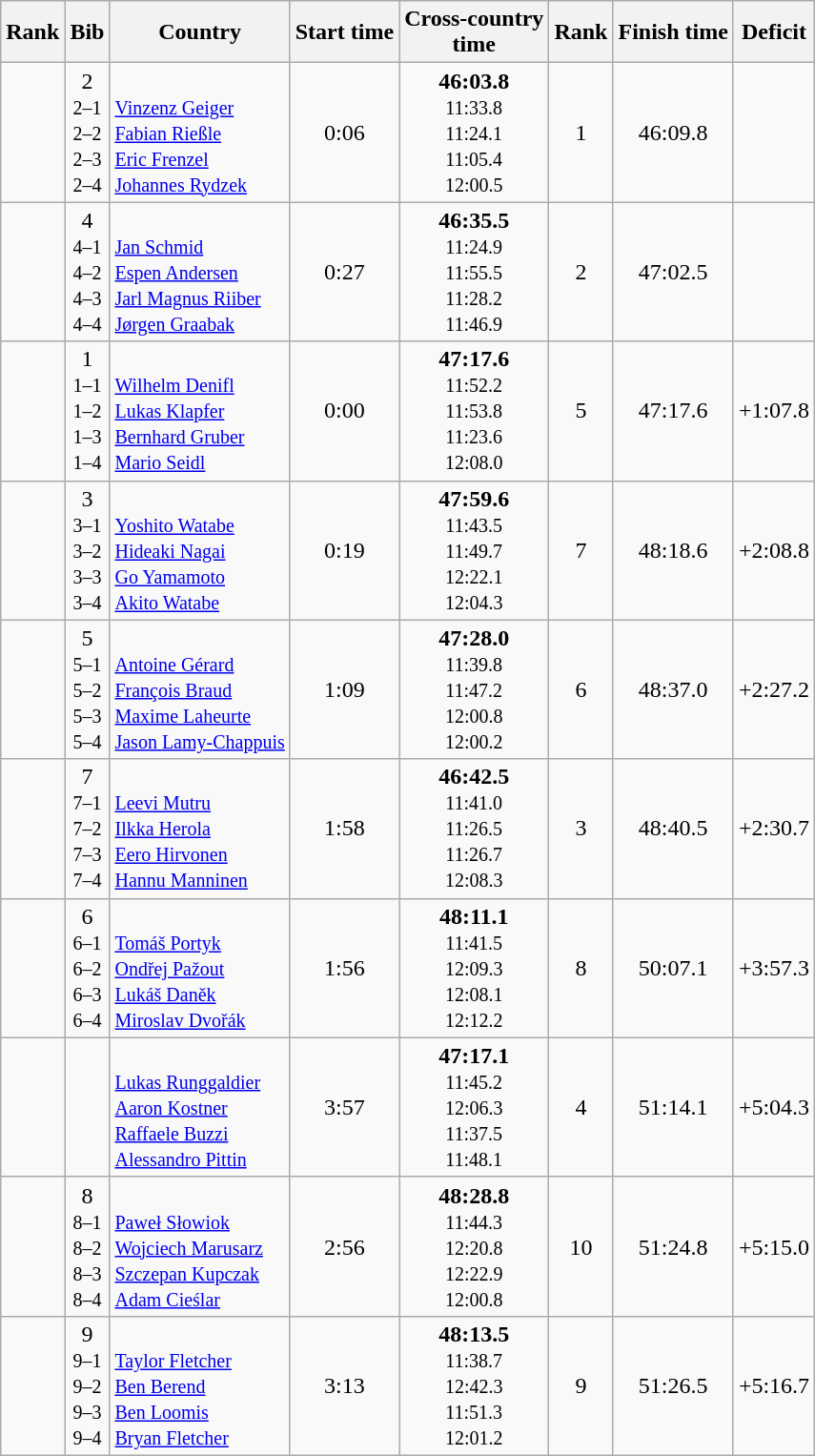<table class="wikitable sortable" style="text-align:center">
<tr>
<th>Rank</th>
<th>Bib</th>
<th>Country</th>
<th>Start time</th>
<th>Cross-country<br>time</th>
<th>Rank</th>
<th>Finish time</th>
<th>Deficit</th>
</tr>
<tr>
<td></td>
<td>2<br><small>2–1<br>2–2<br>2–3<br>2–4</small></td>
<td align="left"><br><small><a href='#'>Vinzenz Geiger</a><br><a href='#'>Fabian Rießle</a><br><a href='#'>Eric Frenzel</a><br><a href='#'>Johannes Rydzek</a></small></td>
<td>0:06</td>
<td><strong>46:03.8</strong><br><small>11:33.8<br>11:24.1<br>11:05.4<br>12:00.5</small></td>
<td>1</td>
<td>46:09.8</td>
<td></td>
</tr>
<tr>
<td></td>
<td>4<br><small>4–1<br>4–2<br>4–3<br>4–4</small></td>
<td align="left"><br><small><a href='#'>Jan Schmid</a><br><a href='#'>Espen Andersen</a><br><a href='#'>Jarl Magnus Riiber</a><br><a href='#'>Jørgen Graabak</a></small></td>
<td>0:27</td>
<td><strong>46:35.5</strong><br><small>11:24.9<br>11:55.5<br>11:28.2<br>11:46.9</small></td>
<td>2</td>
<td>47:02.5</td>
<td></td>
</tr>
<tr>
<td></td>
<td>1<br><small>1–1<br>1–2<br>1–3<br>1–4</small></td>
<td align="left"><br><small><a href='#'>Wilhelm Denifl</a><br><a href='#'>Lukas Klapfer</a><br><a href='#'>Bernhard Gruber</a><br><a href='#'>Mario Seidl</a></small></td>
<td>0:00</td>
<td><strong>47:17.6</strong><br><small>11:52.2<br>11:53.8<br>11:23.6<br>12:08.0</small></td>
<td>5</td>
<td>47:17.6</td>
<td>+1:07.8</td>
</tr>
<tr>
<td></td>
<td>3<br><small>3–1<br>3–2<br>3–3<br>3–4</small></td>
<td align="left"><br><small><a href='#'>Yoshito Watabe</a><br><a href='#'>Hideaki Nagai</a><br><a href='#'>Go Yamamoto</a><br><a href='#'>Akito Watabe</a></small></td>
<td>0:19</td>
<td><strong>47:59.6</strong><br><small>11:43.5<br>11:49.7<br>12:22.1<br>12:04.3</small></td>
<td>7</td>
<td>48:18.6</td>
<td>+2:08.8</td>
</tr>
<tr>
<td></td>
<td>5<br><small>5–1<br>5–2<br>5–3<br>5–4</small></td>
<td align="left"><br><small><a href='#'>Antoine Gérard</a><br><a href='#'>François Braud</a><br><a href='#'>Maxime Laheurte</a><br><a href='#'>Jason Lamy-Chappuis</a></small></td>
<td>1:09</td>
<td><strong>47:28.0</strong><br><small>11:39.8<br>11:47.2<br>12:00.8<br>12:00.2</small></td>
<td>6</td>
<td>48:37.0</td>
<td>+2:27.2</td>
</tr>
<tr>
<td></td>
<td>7<br><small>7–1<br>7–2<br>7–3<br>7–4</small></td>
<td align="left"><br><small><a href='#'>Leevi Mutru</a><br><a href='#'>Ilkka Herola</a><br><a href='#'>Eero Hirvonen</a><br><a href='#'>Hannu Manninen</a></small></td>
<td>1:58</td>
<td><strong>46:42.5</strong><br><small>11:41.0<br>11:26.5<br>11:26.7<br>12:08.3</small></td>
<td>3</td>
<td>48:40.5</td>
<td>+2:30.7</td>
</tr>
<tr>
<td></td>
<td>6<br><small>6–1<br>6–2<br>6–3<br>6–4</small></td>
<td align="left"><br><small><a href='#'>Tomáš Portyk</a><br><a href='#'>Ondřej Pažout</a><br><a href='#'>Lukáš Daněk</a><br><a href='#'>Miroslav Dvořák</a></small></td>
<td>1:56</td>
<td><strong>48:11.1</strong><br><small>11:41.5<br>12:09.3<br>12:08.1<br>12:12.2</small></td>
<td>8</td>
<td>50:07.1</td>
<td>+3:57.3</td>
</tr>
<tr>
<td></td>
<td></td>
<td align="left"><br><small><a href='#'>Lukas Runggaldier</a><br><a href='#'>Aaron Kostner</a><br><a href='#'>Raffaele Buzzi</a><br><a href='#'>Alessandro Pittin</a></small></td>
<td>3:57</td>
<td><strong>47:17.1</strong><br><small>11:45.2<br>12:06.3<br>11:37.5<br>11:48.1</small></td>
<td>4</td>
<td>51:14.1</td>
<td>+5:04.3</td>
</tr>
<tr>
<td></td>
<td>8<br><small>8–1<br>8–2<br>8–3<br>8–4</small></td>
<td align="left"><br><small><a href='#'>Paweł Słowiok</a><br><a href='#'>Wojciech Marusarz</a><br><a href='#'>Szczepan Kupczak</a><br><a href='#'>Adam Cieślar</a></small></td>
<td>2:56</td>
<td><strong>48:28.8</strong><br><small>11:44.3<br>12:20.8<br>12:22.9<br>12:00.8</small></td>
<td>10</td>
<td>51:24.8</td>
<td>+5:15.0</td>
</tr>
<tr>
<td></td>
<td>9<br><small>9–1<br>9–2<br>9–3<br>9–4</small></td>
<td align="left"><br><small><a href='#'>Taylor Fletcher</a><br><a href='#'>Ben Berend</a><br><a href='#'>Ben Loomis</a><br><a href='#'>Bryan Fletcher</a></small></td>
<td>3:13</td>
<td><strong>48:13.5</strong><br><small>11:38.7<br>12:42.3<br>11:51.3<br>12:01.2</small></td>
<td>9</td>
<td>51:26.5</td>
<td>+5:16.7</td>
</tr>
</table>
